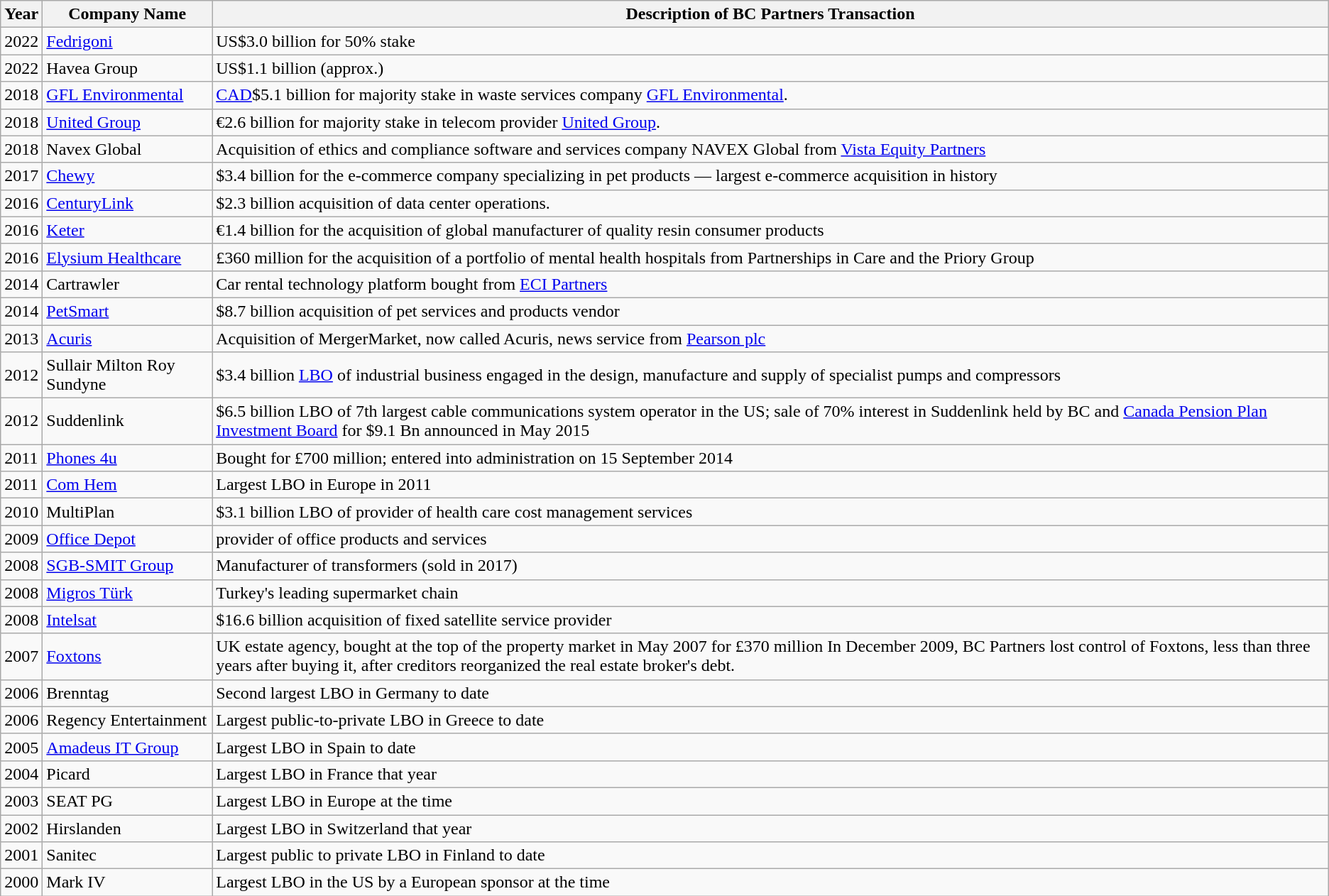<table class="wikitable">
<tr>
<th>Year</th>
<th>Company Name</th>
<th>Description of BC Partners Transaction</th>
</tr>
<tr>
<td>2022</td>
<td><a href='#'>Fedrigoni</a></td>
<td>US$3.0 billion for 50% stake </td>
</tr>
<tr>
<td>2022</td>
<td>Havea Group</td>
<td>US$1.1 billion (approx.)</td>
</tr>
<tr>
<td>2018</td>
<td><a href='#'>GFL Environmental</a></td>
<td><a href='#'>CAD</a>$5.1 billion for majority stake in waste services company <a href='#'>GFL Environmental</a>.</td>
</tr>
<tr>
<td>2018</td>
<td><a href='#'>United Group</a></td>
<td>€2.6 billion for majority stake in telecom provider <a href='#'>United Group</a>.</td>
</tr>
<tr>
<td>2018</td>
<td>Navex Global</td>
<td>Acquisition of ethics and compliance software and services company NAVEX Global from <a href='#'>Vista Equity Partners</a></td>
</tr>
<tr>
<td>2017</td>
<td><a href='#'>Chewy</a></td>
<td>$3.4 billion for the e-commerce company specializing in pet products — largest e-commerce acquisition in history </td>
</tr>
<tr>
<td>2016</td>
<td><a href='#'>CenturyLink</a></td>
<td>$2.3 billion acquisition of data center operations.</td>
</tr>
<tr>
<td>2016</td>
<td><a href='#'>Keter</a></td>
<td>€1.4 billion for the acquisition of global manufacturer of quality resin consumer products</td>
</tr>
<tr>
<td>2016</td>
<td><a href='#'>Elysium Healthcare</a></td>
<td>£360 million for the acquisition of a portfolio of mental health hospitals from Partnerships in Care and the Priory Group</td>
</tr>
<tr>
<td>2014</td>
<td>Cartrawler</td>
<td>Car rental technology platform bought from <a href='#'>ECI Partners</a></td>
</tr>
<tr>
<td>2014</td>
<td><a href='#'>PetSmart</a></td>
<td>$8.7 billion acquisition of pet services and products vendor</td>
</tr>
<tr>
<td>2013</td>
<td><a href='#'>Acuris</a></td>
<td>Acquisition of MergerMarket, now called Acuris, news service from <a href='#'>Pearson plc</a></td>
</tr>
<tr>
<td>2012</td>
<td>Sullair Milton Roy Sundyne</td>
<td>$3.4 billion <a href='#'>LBO</a> of industrial business engaged in the design, manufacture and supply of specialist pumps and compressors</td>
</tr>
<tr>
<td>2012</td>
<td>Suddenlink</td>
<td>$6.5 billion LBO of 7th largest cable communications system operator in the US; sale of 70% interest in Suddenlink held by BC and <a href='#'>Canada Pension Plan Investment Board</a> for $9.1 Bn announced in May 2015</td>
</tr>
<tr>
<td>2011</td>
<td><a href='#'>Phones 4u</a></td>
<td>Bought for £700 million; entered into administration on 15 September 2014</td>
</tr>
<tr>
<td>2011</td>
<td><a href='#'>Com Hem</a></td>
<td>Largest LBO in Europe in 2011</td>
</tr>
<tr>
<td>2010</td>
<td>MultiPlan</td>
<td>$3.1 billion LBO of provider of health care cost management services</td>
</tr>
<tr>
<td>2009</td>
<td><a href='#'>Office Depot</a></td>
<td>provider of office products and services</td>
</tr>
<tr>
<td>2008</td>
<td><a href='#'>SGB-SMIT Group</a></td>
<td>Manufacturer of transformers (sold in 2017)</td>
</tr>
<tr>
<td>2008</td>
<td><a href='#'>Migros Türk</a></td>
<td>Turkey's leading supermarket chain</td>
</tr>
<tr>
<td>2008</td>
<td><a href='#'>Intelsat</a></td>
<td>$16.6 billion acquisition of fixed satellite service provider</td>
</tr>
<tr>
<td>2007</td>
<td><a href='#'>Foxtons</a></td>
<td>UK estate agency, bought at the top of the property market in May 2007 for £370 million  In December 2009, BC Partners lost control of Foxtons, less than three years after buying it, after creditors reorganized the real estate broker's debt.</td>
</tr>
<tr>
<td>2006</td>
<td>Brenntag</td>
<td>Second largest LBO in Germany to date</td>
</tr>
<tr>
<td>2006</td>
<td>Regency Entertainment</td>
<td>Largest public-to-private LBO in Greece to date</td>
</tr>
<tr>
<td>2005</td>
<td><a href='#'>Amadeus IT Group</a></td>
<td>Largest LBO in Spain to date</td>
</tr>
<tr>
<td>2004</td>
<td>Picard</td>
<td>Largest LBO in France that year</td>
</tr>
<tr>
<td>2003</td>
<td>SEAT PG</td>
<td>Largest LBO in Europe at the time</td>
</tr>
<tr>
<td>2002</td>
<td>Hirslanden</td>
<td>Largest LBO in Switzerland that year</td>
</tr>
<tr>
<td>2001</td>
<td>Sanitec</td>
<td>Largest public to private LBO in Finland to date</td>
</tr>
<tr>
<td>2000</td>
<td>Mark IV</td>
<td>Largest LBO in the US by a European sponsor at the time</td>
</tr>
</table>
